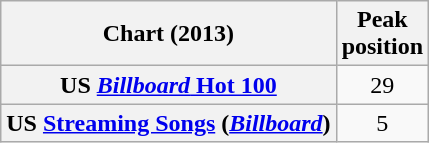<table class="wikitable sortable plainrowheaders">
<tr>
<th>Chart (2013)</th>
<th>Peak<br>position</th>
</tr>
<tr>
<th scope="row">US <a href='#'><em>Billboard</em> Hot 100</a></th>
<td align=center>29</td>
</tr>
<tr>
<th scope="row">US <a href='#'>Streaming Songs</a> (<em><a href='#'>Billboard</a></em>)</th>
<td align=center>5</td>
</tr>
</table>
